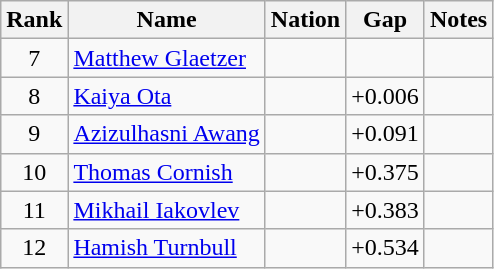<table class="wikitable sortable" style="text-align:center">
<tr>
<th>Rank</th>
<th>Name</th>
<th>Nation</th>
<th>Gap</th>
<th>Notes</th>
</tr>
<tr>
<td>7</td>
<td align=left><a href='#'>Matthew Glaetzer</a></td>
<td align=left></td>
<td></td>
<td></td>
</tr>
<tr>
<td>8</td>
<td align=left><a href='#'>Kaiya Ota</a></td>
<td align=left></td>
<td>+0.006</td>
<td></td>
</tr>
<tr>
<td>9</td>
<td align=left><a href='#'>Azizulhasni Awang</a></td>
<td align=left></td>
<td>+0.091</td>
<td></td>
</tr>
<tr>
<td>10</td>
<td align=left><a href='#'>Thomas Cornish</a></td>
<td align=left></td>
<td>+0.375</td>
<td></td>
</tr>
<tr>
<td>11</td>
<td align=left><a href='#'>Mikhail Iakovlev</a></td>
<td align=left></td>
<td>+0.383</td>
<td></td>
</tr>
<tr>
<td>12</td>
<td align=left><a href='#'>Hamish Turnbull</a></td>
<td align=left></td>
<td>+0.534</td>
<td></td>
</tr>
</table>
